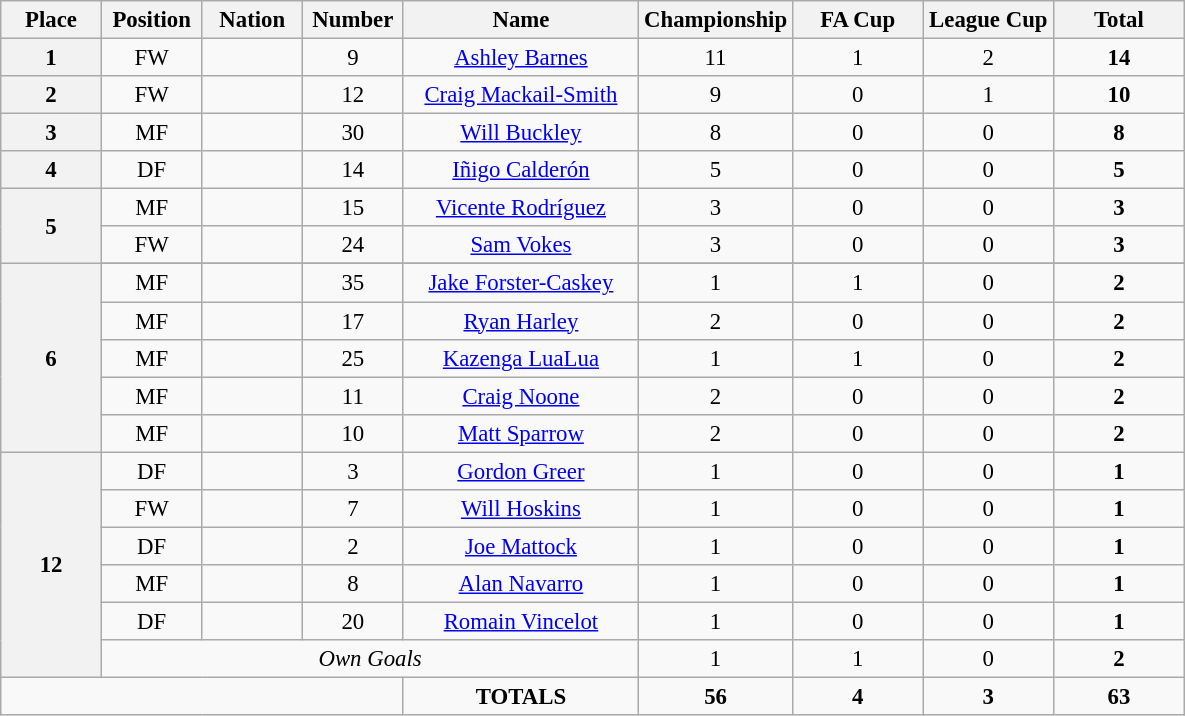<table class="wikitable" style="font-size: 95%; text-align: center;">
<tr>
<th width=60>Place</th>
<th width=60>Position</th>
<th width=60>Nation</th>
<th width=60>Number</th>
<th width=150>Name</th>
<th width=80>Championship</th>
<th width=80>FA Cup</th>
<th width=80>League Cup</th>
<th width=80>Total</th>
</tr>
<tr>
<th rowspan="1">1</th>
<td>FW</td>
<td></td>
<td>9</td>
<td><a href='#'>Ashley Barnes</a></td>
<td>11</td>
<td>1</td>
<td>2</td>
<td><strong>14</strong></td>
</tr>
<tr>
<th>2</th>
<td>FW</td>
<td></td>
<td>12</td>
<td><a href='#'>Craig Mackail-Smith</a></td>
<td>9</td>
<td>0</td>
<td>1</td>
<td><strong>10</strong></td>
</tr>
<tr>
<th rowspan="1">3</th>
<td>MF</td>
<td></td>
<td>30</td>
<td><a href='#'>Will Buckley</a></td>
<td>8</td>
<td>0</td>
<td>0</td>
<td><strong>8</strong></td>
</tr>
<tr>
<th rowspan="1">4</th>
<td>DF</td>
<td></td>
<td>14</td>
<td><a href='#'>Iñigo Calderón</a></td>
<td>5</td>
<td>0</td>
<td>0</td>
<td><strong>5</strong></td>
</tr>
<tr>
<th rowspan="2">5</th>
<td>MF</td>
<td></td>
<td>15</td>
<td><a href='#'>Vicente Rodríguez</a></td>
<td>3</td>
<td>0</td>
<td>0</td>
<td><strong>3</strong></td>
</tr>
<tr>
<td>FW</td>
<td></td>
<td>24</td>
<td><a href='#'>Sam Vokes</a></td>
<td>3</td>
<td>0</td>
<td>0</td>
<td><strong>3</strong></td>
</tr>
<tr>
<th rowspan="6">6</th>
</tr>
<tr>
<td>MF</td>
<td></td>
<td>35</td>
<td><a href='#'>Jake Forster-Caskey</a></td>
<td>1</td>
<td>1</td>
<td>0</td>
<td><strong>2</strong></td>
</tr>
<tr>
<td>MF</td>
<td></td>
<td>17</td>
<td><a href='#'>Ryan Harley</a></td>
<td>2</td>
<td>0</td>
<td>0</td>
<td><strong>2</strong></td>
</tr>
<tr>
<td>MF</td>
<td></td>
<td>25</td>
<td><a href='#'>Kazenga LuaLua</a></td>
<td>1</td>
<td>1</td>
<td>0</td>
<td><strong>2</strong></td>
</tr>
<tr>
<td>MF</td>
<td></td>
<td>11</td>
<td><a href='#'>Craig Noone</a></td>
<td>2</td>
<td>0</td>
<td>0</td>
<td><strong>2</strong></td>
</tr>
<tr>
<td>MF</td>
<td></td>
<td>10</td>
<td><a href='#'>Matt Sparrow</a></td>
<td>2</td>
<td>0</td>
<td>0</td>
<td><strong>2</strong></td>
</tr>
<tr>
<th rowspan="6">12</th>
<td>DF</td>
<td></td>
<td>3</td>
<td><a href='#'>Gordon Greer</a></td>
<td>1</td>
<td>0</td>
<td>0</td>
<td><strong>1</strong></td>
</tr>
<tr>
<td>FW</td>
<td></td>
<td>7</td>
<td><a href='#'>Will Hoskins</a></td>
<td>1</td>
<td>0</td>
<td>0</td>
<td><strong>1</strong></td>
</tr>
<tr>
<td>DF</td>
<td></td>
<td>2</td>
<td><a href='#'>Joe Mattock</a></td>
<td>1</td>
<td>0</td>
<td>0</td>
<td><strong>1</strong></td>
</tr>
<tr>
<td>MF</td>
<td></td>
<td>8</td>
<td><a href='#'>Alan Navarro</a></td>
<td>1</td>
<td>0</td>
<td>0</td>
<td><strong>1</strong></td>
</tr>
<tr>
<td>DF</td>
<td></td>
<td>20</td>
<td><a href='#'>Romain Vincelot</a></td>
<td>1</td>
<td>0</td>
<td>0</td>
<td><strong>1</strong></td>
</tr>
<tr>
<td colspan="4"><em>Own Goals</em></td>
<td>1</td>
<td>1</td>
<td>0</td>
<td><strong>2</strong></td>
</tr>
<tr>
<td colspan="4"></td>
<td><strong>TOTALS</strong></td>
<td><strong>56</strong></td>
<td><strong>4</strong></td>
<td><strong>3</strong></td>
<td><strong>63</strong></td>
</tr>
</table>
